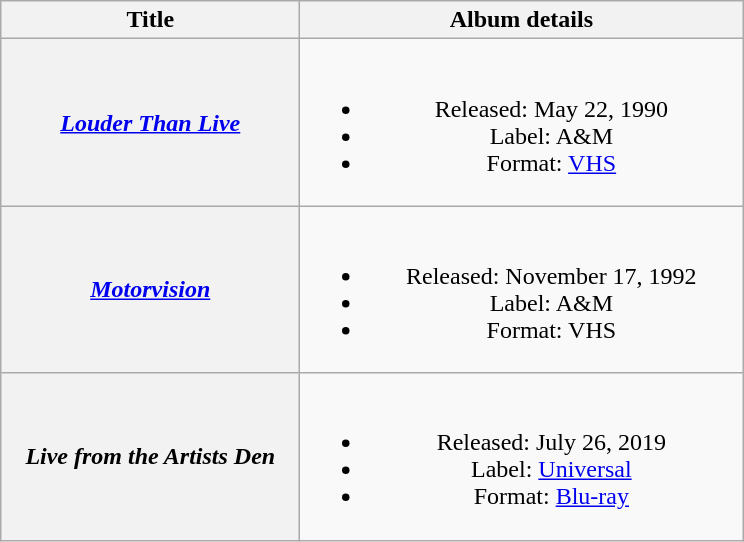<table class="wikitable plainrowheaders" style="text-align:center;">
<tr>
<th scope="col" style="width:12em;">Title</th>
<th scope="col" style="width:18em;">Album details</th>
</tr>
<tr>
<th scope="row"><em><a href='#'>Louder Than Live</a></em></th>
<td><br><ul><li>Released: May 22, 1990</li><li>Label: A&M</li><li>Format: <a href='#'>VHS</a></li></ul></td>
</tr>
<tr>
<th scope="row"><em><a href='#'>Motorvision</a></em></th>
<td><br><ul><li>Released: November 17, 1992</li><li>Label: A&M</li><li>Format: VHS</li></ul></td>
</tr>
<tr>
<th scope="row"><em>Live from the Artists Den</em></th>
<td><br><ul><li>Released: July 26, 2019</li><li>Label: <a href='#'>Universal</a></li><li>Format: <a href='#'>Blu-ray</a></li></ul></td>
</tr>
</table>
